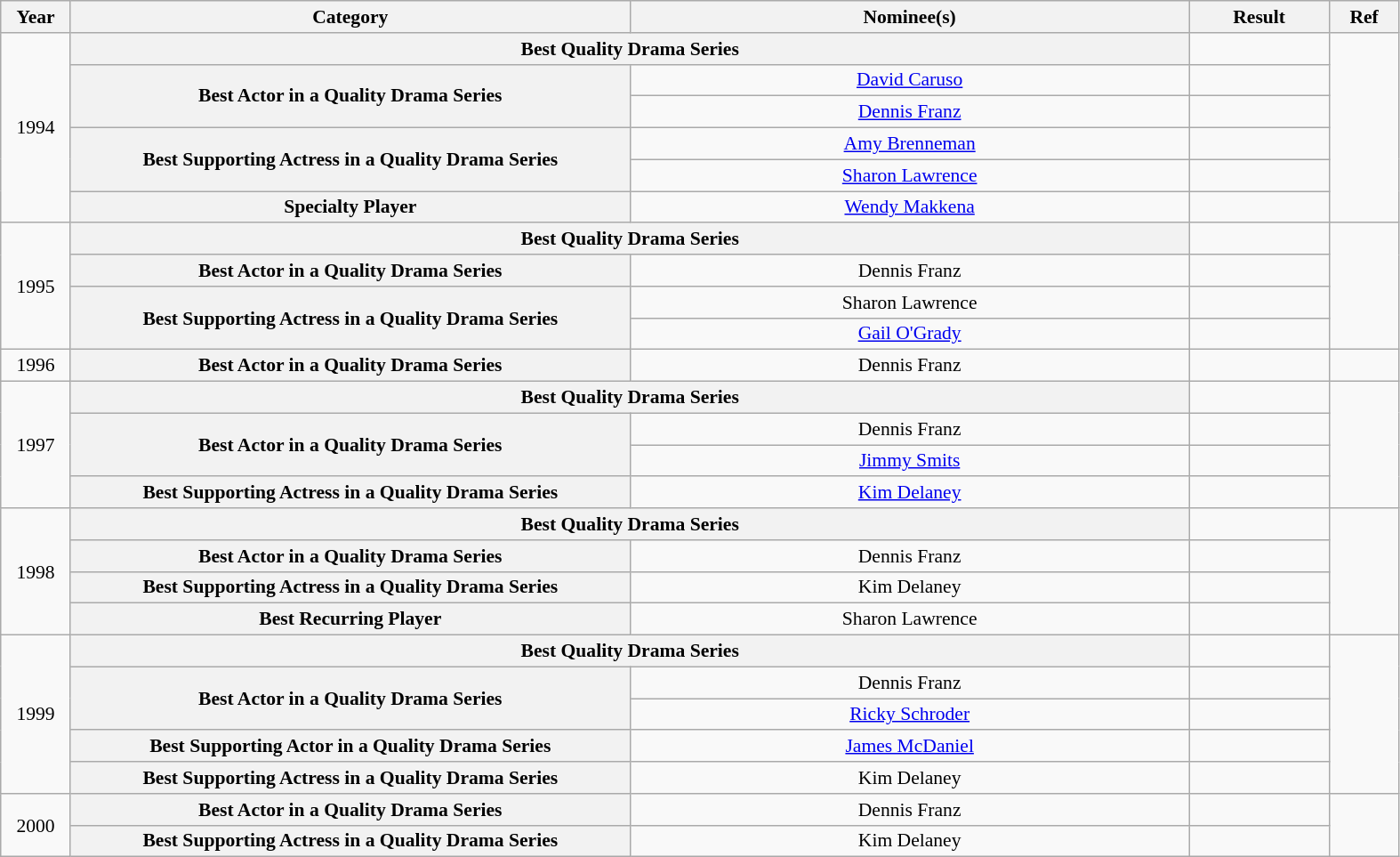<table class="wikitable plainrowheaders" style="font-size: 90%; text-align:center" width=83%>
<tr>
<th scope="col" width="5%">Year</th>
<th scope="col" width="40%">Category</th>
<th scope="col" width="40%">Nominee(s)</th>
<th scope="col" width="10%">Result</th>
<th scope="col" width="5%">Ref</th>
</tr>
<tr>
<td rowspan="6">1994</td>
<th scope="row" style="text-align:center" colspan="2">Best Quality Drama Series</th>
<td></td>
<td rowspan="6"></td>
</tr>
<tr>
<th scope="row" style="text-align:center" rowspan="2">Best Actor in a Quality Drama Series</th>
<td><a href='#'>David Caruso</a></td>
<td></td>
</tr>
<tr>
<td><a href='#'>Dennis Franz</a></td>
<td></td>
</tr>
<tr>
<th scope="row" style="text-align:center" rowspan="2">Best Supporting Actress in a Quality Drama Series</th>
<td><a href='#'>Amy Brenneman</a></td>
<td></td>
</tr>
<tr>
<td><a href='#'>Sharon Lawrence</a></td>
<td></td>
</tr>
<tr>
<th scope="row" style="text-align:center">Specialty Player</th>
<td><a href='#'>Wendy Makkena</a></td>
<td></td>
</tr>
<tr>
<td rowspan="4">1995</td>
<th scope="row" style="text-align:center" colspan="2">Best Quality Drama Series</th>
<td></td>
<td rowspan="4"></td>
</tr>
<tr>
<th scope="row" style="text-align:center">Best Actor in a Quality Drama Series</th>
<td>Dennis Franz</td>
<td></td>
</tr>
<tr>
<th scope="row" style="text-align:center" rowspan="2">Best Supporting Actress in a Quality Drama Series</th>
<td>Sharon Lawrence</td>
<td></td>
</tr>
<tr>
<td><a href='#'>Gail O'Grady</a></td>
<td></td>
</tr>
<tr>
<td>1996</td>
<th scope="row" style="text-align:center">Best Actor in a Quality Drama Series</th>
<td>Dennis Franz</td>
<td></td>
<td></td>
</tr>
<tr>
<td rowspan="4">1997</td>
<th scope="row" style="text-align:center" colspan="2">Best Quality Drama Series</th>
<td></td>
<td rowspan="4"></td>
</tr>
<tr>
<th scope="row" style="text-align:center" rowspan="2">Best Actor in a Quality Drama Series</th>
<td>Dennis Franz</td>
<td></td>
</tr>
<tr>
<td><a href='#'>Jimmy Smits</a></td>
<td></td>
</tr>
<tr>
<th scope="row" style="text-align:center">Best Supporting Actress in a Quality Drama Series</th>
<td><a href='#'>Kim Delaney</a></td>
<td></td>
</tr>
<tr>
<td rowspan="4">1998</td>
<th scope="row" style="text-align:center" colspan="2">Best Quality Drama Series</th>
<td></td>
<td rowspan="4"></td>
</tr>
<tr>
<th scope="row" style="text-align:center">Best Actor in a Quality Drama Series</th>
<td>Dennis Franz</td>
<td></td>
</tr>
<tr>
<th scope="row" style="text-align:center">Best Supporting Actress in a Quality Drama Series</th>
<td>Kim Delaney</td>
<td></td>
</tr>
<tr>
<th scope="row" style="text-align:center">Best Recurring Player</th>
<td>Sharon Lawrence</td>
<td></td>
</tr>
<tr>
<td rowspan="5">1999</td>
<th scope="row" style="text-align:center" colspan="2">Best Quality Drama Series</th>
<td></td>
<td rowspan="5"></td>
</tr>
<tr>
<th scope="row" style="text-align:center" rowspan="2">Best Actor in a Quality Drama Series</th>
<td>Dennis Franz</td>
<td></td>
</tr>
<tr>
<td><a href='#'>Ricky Schroder</a></td>
<td></td>
</tr>
<tr>
<th scope="row" style="text-align:center">Best Supporting Actor in a Quality Drama Series</th>
<td><a href='#'>James McDaniel</a></td>
<td></td>
</tr>
<tr>
<th scope="row" style="text-align:center">Best Supporting Actress in a Quality Drama Series</th>
<td>Kim Delaney</td>
<td></td>
</tr>
<tr>
<td rowspan="2">2000</td>
<th scope="row" style="text-align:center">Best Actor in a Quality Drama Series</th>
<td>Dennis Franz</td>
<td></td>
<td rowspan="2"></td>
</tr>
<tr>
<th scope="row" style="text-align:center">Best Supporting Actress in a Quality Drama Series</th>
<td>Kim Delaney</td>
<td></td>
</tr>
</table>
